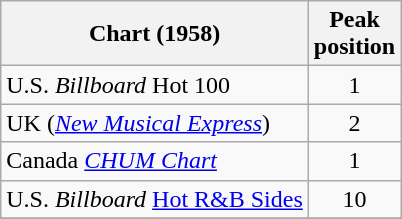<table class="wikitable sortable">
<tr>
<th align="left">Chart (1958)</th>
<th style="text-align:center;">Peak<br>position</th>
</tr>
<tr>
<td align="left">U.S. <em>Billboard</em> Hot 100</td>
<td style="text-align:center;">1</td>
</tr>
<tr>
<td align="left">UK (<em><a href='#'>New Musical Express</a></em>)</td>
<td style="text-align:center;">2</td>
</tr>
<tr>
<td align="left">Canada <em><a href='#'>CHUM Chart</a></em> </td>
<td style="text-align:center;">1</td>
</tr>
<tr>
<td align="left">U.S. <em>Billboard</em> <a href='#'>Hot R&B Sides</a></td>
<td style="text-align:center;">10</td>
</tr>
<tr>
</tr>
</table>
